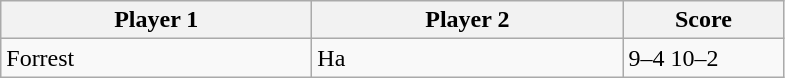<table class="wikitable" style="font-size: 100%">
<tr>
<th width=200>Player 1</th>
<th width=200>Player 2</th>
<th width=100>Score</th>
</tr>
<tr>
<td>Forrest</td>
<td>Ha</td>
<td>9–4 10–2</td>
</tr>
</table>
